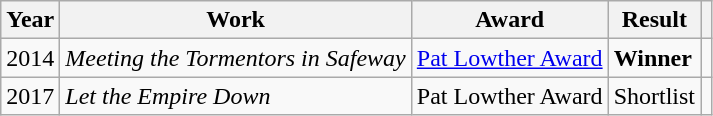<table class="wikitable">
<tr>
<th>Year</th>
<th>Work</th>
<th>Award</th>
<th>Result</th>
<th></th>
</tr>
<tr>
<td>2014</td>
<td><em>Meeting the Tormentors in Safeway</em></td>
<td><a href='#'>Pat Lowther Award</a></td>
<td><strong>Winner</strong></td>
<td></td>
</tr>
<tr>
<td>2017</td>
<td><em>Let the Empire Down</em></td>
<td>Pat Lowther Award</td>
<td>Shortlist</td>
<td></td>
</tr>
</table>
